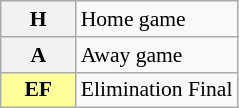<table class="wikitable plainrowheaders" style="font-size:90%;">
<tr>
<th scope=row><strong>H</strong></th>
<td>Home game</td>
</tr>
<tr>
<th scope=row><strong>A</strong></th>
<td>Away game</td>
</tr>
<tr>
<th scope=row style="background:#ff9; border:1px solid #aaa; width:3em;">EF</th>
<td>Elimination Final<br></td>
</tr>
</table>
